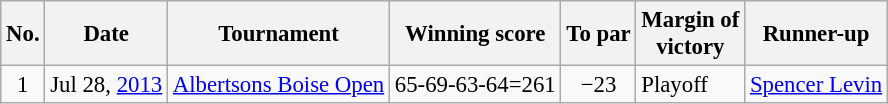<table class="wikitable" style="font-size:95%;">
<tr>
<th>No.</th>
<th>Date</th>
<th>Tournament</th>
<th>Winning score</th>
<th>To par</th>
<th>Margin of<br>victory</th>
<th>Runner-up</th>
</tr>
<tr>
<td align=center>1</td>
<td align=right>Jul 28, <a href='#'>2013</a></td>
<td><a href='#'>Albertsons Boise Open</a></td>
<td align=right>65-69-63-64=261</td>
<td align=center>−23</td>
<td>Playoff</td>
<td> <a href='#'>Spencer Levin</a></td>
</tr>
</table>
